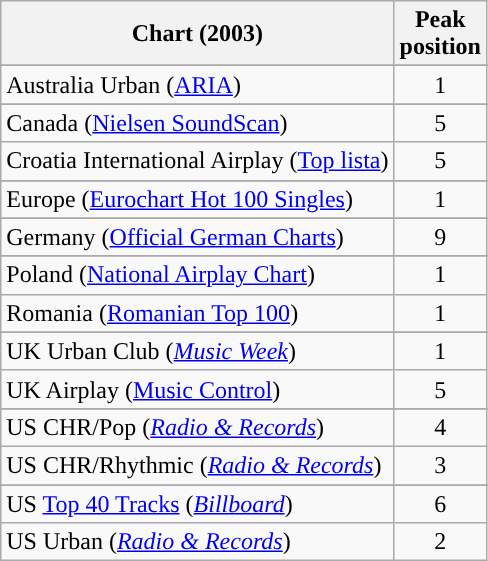<table class="wikitable sortable">
<tr>
<th>Chart (2003)</th>
<th>Peak<br>position</th>
</tr>
<tr>
</tr>
<tr>
<td align="left">Australia Urban (<a href='#'>ARIA</a>)</td>
<td align="center">1</td>
</tr>
<tr>
</tr>
<tr>
</tr>
<tr>
</tr>
<tr>
<td align="left">Canada (<a href='#'>Nielsen SoundScan</a>)</td>
<td align="center">5</td>
</tr>
<tr>
<td>Croatia International Airplay (<a href='#'>Top lista</a>)</td>
<td align="center">5</td>
</tr>
<tr>
</tr>
<tr>
<td align="left">Europe (<a href='#'>Eurochart Hot 100 Singles</a>)</td>
<td align="center">1</td>
</tr>
<tr>
</tr>
<tr>
<td align="left">Germany (<a href='#'>Official German Charts</a>)</td>
<td align="center">9</td>
</tr>
<tr>
</tr>
<tr>
</tr>
<tr>
</tr>
<tr>
</tr>
<tr>
</tr>
<tr>
</tr>
<tr>
</tr>
<tr>
</tr>
<tr>
<td align="left">Poland (<a href='#'>National Airplay Chart</a>)</td>
<td align="center">1</td>
</tr>
<tr>
<td align="left">Romania (<a href='#'>Romanian Top 100</a>)</td>
<td align="center">1</td>
</tr>
<tr>
</tr>
<tr>
</tr>
<tr>
</tr>
<tr>
</tr>
<tr>
</tr>
<tr>
<td>UK Urban Club (<em><a href='#'>Music Week</a></em>)</td>
<td align="center">1</td>
</tr>
<tr>
<td>UK Airplay (<a href='#'>Music Control</a>)</td>
<td align="center">5</td>
</tr>
<tr>
</tr>
<tr>
<td align="left">US CHR/Pop (<em><a href='#'>Radio & Records</a></em>)</td>
<td align="center">4</td>
</tr>
<tr>
<td align="left">US CHR/Rhythmic (<em><a href='#'>Radio & Records</a></em>)</td>
<td align="center">3</td>
</tr>
<tr>
</tr>
<tr>
</tr>
<tr>
</tr>
<tr>
</tr>
<tr>
<td align="left">US <a href='#'>Top 40 Tracks</a> (<em><a href='#'>Billboard</a></em>)</td>
<td align="center">6</td>
</tr>
<tr>
<td align="left">US Urban (<em><a href='#'>Radio & Records</a></em>)</td>
<td align="center">2</td>
</tr>
</table>
